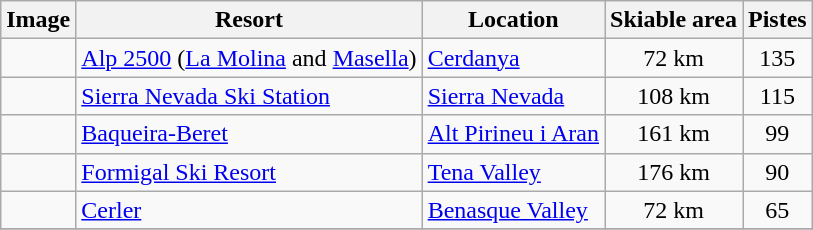<table class="wikitable sortable">
<tr>
<th>Image</th>
<th>Resort</th>
<th>Location</th>
<th>Skiable area</th>
<th>Pistes</th>
</tr>
<tr>
<td></td>
<td><a href='#'>Alp 2500</a> (<a href='#'>La Molina</a> and <a href='#'>Masella</a>)</td>
<td> <a href='#'>Cerdanya</a></td>
<td align="center">72 km</td>
<td align="center">135</td>
</tr>
<tr>
<td></td>
<td><a href='#'>Sierra Nevada Ski Station</a></td>
<td> <a href='#'>Sierra Nevada</a></td>
<td align="center">108 km</td>
<td align="center">115</td>
</tr>
<tr>
<td></td>
<td><a href='#'>Baqueira-Beret</a></td>
<td> <a href='#'>Alt Pirineu i Aran</a></td>
<td align="center">161 km</td>
<td align="center">99</td>
</tr>
<tr>
<td></td>
<td><a href='#'>Formigal Ski Resort</a></td>
<td> <a href='#'>Tena Valley</a></td>
<td align="center">176 km</td>
<td align="center">90</td>
</tr>
<tr>
<td></td>
<td><a href='#'>Cerler</a></td>
<td> <a href='#'>Benasque Valley</a></td>
<td align="center">72 km</td>
<td align="center">65</td>
</tr>
<tr>
</tr>
</table>
